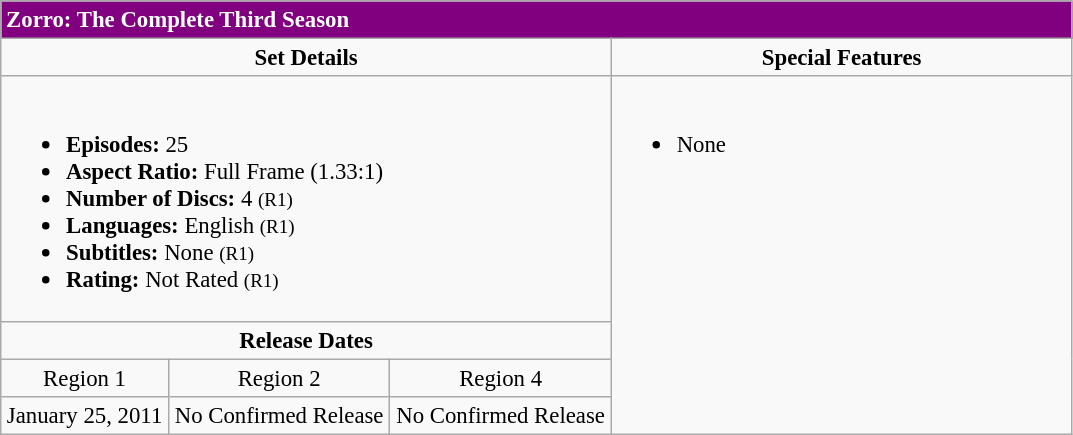<table class="wikitable" style="font-size: 95%;">
<tr style="background:purple;">
<td colspan="5" style="color:white"><strong>Zorro: The Complete Third Season</strong></td>
</tr>
<tr style="vertical-align:top; text-align:center;">
<td style="width:400px;" colspan="3"><strong>Set Details</strong></td>
<td style="width:300px; "><strong>Special Features</strong></td>
</tr>
<tr valign="top">
<td colspan="3"  style="text-align:left; width:400px;"><br><ul><li><strong>Episodes:</strong> 25</li><li><strong>Aspect Ratio:</strong> Full Frame (1.33:1)</li><li><strong>Number of Discs:</strong> 4 <small>(R1)</small></li><li><strong>Languages:</strong> English <small>(R1)</small></li><li><strong>Subtitles:</strong> None <small>(R1)</small></li><li><strong>Rating:</strong> Not Rated <small>(R1)</small></li></ul></td>
<td rowspan="4"  style="text-align:left; width:300px;"><br><ul><li>None</li></ul></td>
</tr>
<tr>
<td colspan="3" style="text-align:center;"><strong>Release Dates</strong></td>
</tr>
<tr style="text-align:center;">
<td>Region 1</td>
<td>Region 2</td>
<td>Region 4</td>
</tr>
<tr style="text-align:center;">
<td>January 25, 2011</td>
<td>No Confirmed Release</td>
<td>No Confirmed Release</td>
</tr>
</table>
